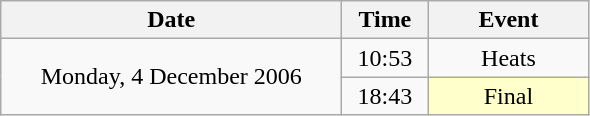<table class = "wikitable" style="text-align:center;">
<tr>
<th width=220>Date</th>
<th width=50>Time</th>
<th width=100>Event</th>
</tr>
<tr>
<td rowspan=2>Monday, 4 December 2006</td>
<td>10:53</td>
<td>Heats</td>
</tr>
<tr>
<td>18:43</td>
<td bgcolor=ffffcc>Final</td>
</tr>
</table>
